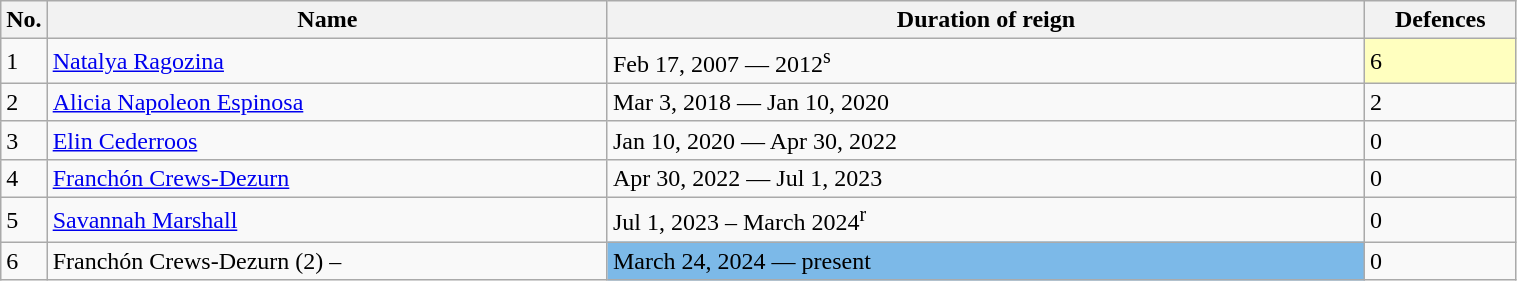<table class="wikitable" width=80%>
<tr>
<th width=3%>No.</th>
<th width=37%>Name</th>
<th width=50%>Duration of reign</th>
<th width=10%>Defences</th>
</tr>
<tr>
<td>1</td>
<td align=left> <a href='#'>Natalya Ragozina</a></td>
<td>Feb 17, 2007 — 2012<sup>s</sup></td>
<td style="background:#ffffbf;" width=5px>6</td>
</tr>
<tr>
<td>2</td>
<td align=left> <a href='#'>Alicia Napoleon Espinosa</a></td>
<td>Mar 3, 2018 — Jan 10, 2020</td>
<td>2</td>
</tr>
<tr>
<td>3</td>
<td align=left> <a href='#'>Elin Cederroos</a></td>
<td>Jan 10, 2020 — Apr 30, 2022</td>
<td>0</td>
</tr>
<tr>
<td>4</td>
<td align=left> <a href='#'>Franchón Crews-Dezurn</a></td>
<td>Apr 30, 2022 — Jul 1, 2023</td>
<td>0</td>
</tr>
<tr>
<td>5</td>
<td align=left> <a href='#'>Savannah Marshall</a></td>
<td>Jul 1, 2023 – March 2024<sup>r</sup></td>
<td>0</td>
</tr>
<tr>
<td>6</td>
<td align=left> Franchón Crews-Dezurn (2) – </td>
<td style="background:#7CB9E8;" width=5px>March 24, 2024 — present</td>
<td>0</td>
</tr>
</table>
